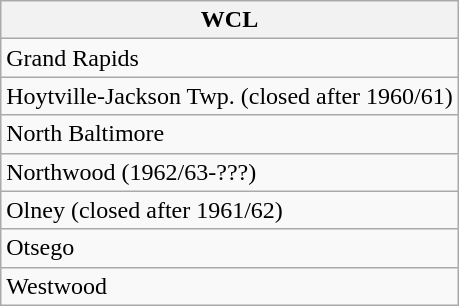<table class="wikitable">
<tr>
<th>WCL</th>
</tr>
<tr>
<td>Grand Rapids</td>
</tr>
<tr>
<td>Hoytville-Jackson Twp. (closed after 1960/61)</td>
</tr>
<tr>
<td>North Baltimore</td>
</tr>
<tr>
<td>Northwood (1962/63-???)</td>
</tr>
<tr>
<td>Olney (closed after 1961/62)</td>
</tr>
<tr>
<td>Otsego</td>
</tr>
<tr>
<td>Westwood</td>
</tr>
</table>
